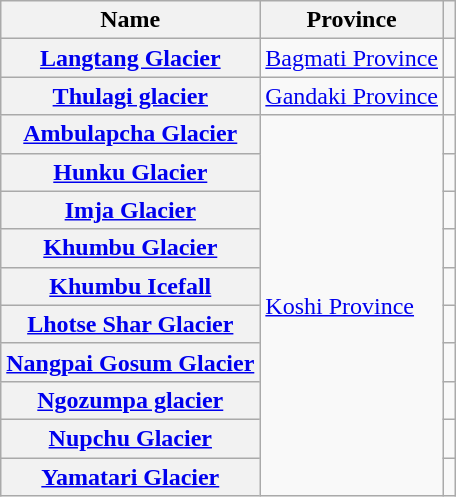<table class="wikitable plainrowheaders sortable">
<tr>
<th scope="col">Name</th>
<th scope="col">Province</th>
<th class="unsortable" scope="col"></th>
</tr>
<tr>
<th scope="row"><a href='#'>Langtang Glacier</a></th>
<td><a href='#'>Bagmati Province</a></td>
<td style="text-align:center;"></td>
</tr>
<tr>
<th scope="row"><a href='#'>Thulagi glacier</a></th>
<td><a href='#'>Gandaki Province</a></td>
<td style="text-align:center;"></td>
</tr>
<tr>
<th scope="row"><a href='#'>Ambulapcha Glacier</a></th>
<td rowspan="10"><a href='#'>Koshi Province</a></td>
<td style="text-align:center;"></td>
</tr>
<tr>
<th scope="row"><a href='#'>Hunku Glacier</a></th>
<td style="text-align:center;"></td>
</tr>
<tr>
<th scope="row"><a href='#'>Imja Glacier</a></th>
<td style="text-align:center;"></td>
</tr>
<tr>
<th scope="row"><a href='#'>Khumbu Glacier</a></th>
<td style="text-align:center;"></td>
</tr>
<tr>
<th scope="row"><a href='#'>Khumbu Icefall</a></th>
</tr>
<tr>
<th scope="row"><a href='#'>Lhotse Shar Glacier</a></th>
<td style="text-align:center;"></td>
</tr>
<tr>
<th scope="row"><a href='#'>Nangpai Gosum Glacier</a></th>
<td style="text-align:center;"></td>
</tr>
<tr>
<th scope="row"><a href='#'>Ngozumpa glacier</a></th>
<td style="text-align:center;"></td>
</tr>
<tr>
<th scope="row"><a href='#'>Nupchu Glacier</a></th>
<td style="text-align:center;"></td>
</tr>
<tr>
<th scope="row"><a href='#'>Yamatari Glacier</a></th>
<td style="text-align:center;"></td>
</tr>
</table>
